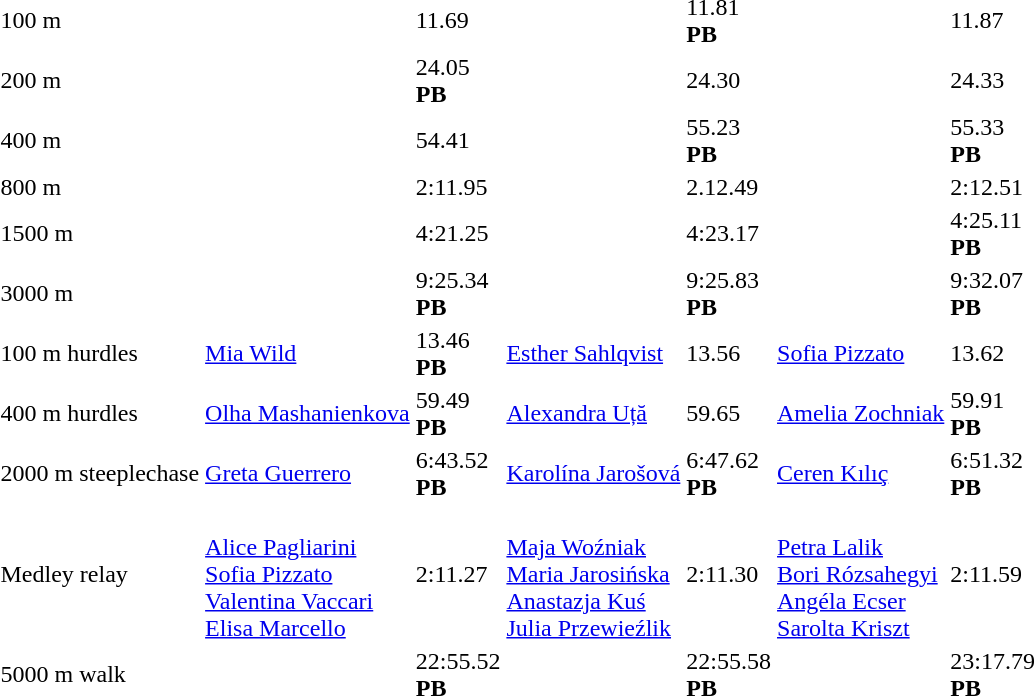<table>
<tr>
<td>100 m</td>
<td></td>
<td>11.69</td>
<td></td>
<td>11.81<br><strong>PB</strong></td>
<td></td>
<td>11.87</td>
</tr>
<tr>
<td>200 m</td>
<td></td>
<td>24.05<br><strong>PB</strong></td>
<td></td>
<td>24.30</td>
<td></td>
<td>24.33</td>
</tr>
<tr>
<td>400 m</td>
<td></td>
<td>54.41</td>
<td></td>
<td>55.23<br><strong>PB</strong></td>
<td></td>
<td>55.33<br><strong>PB</strong></td>
</tr>
<tr>
<td>800 m</td>
<td></td>
<td>2:11.95</td>
<td></td>
<td>2.12.49</td>
<td></td>
<td>2:12.51</td>
</tr>
<tr>
<td>1500 m</td>
<td></td>
<td>4:21.25</td>
<td></td>
<td>4:23.17</td>
<td></td>
<td>4:25.11<br><strong>PB</strong></td>
</tr>
<tr>
<td>3000 m</td>
<td></td>
<td>9:25.34<br><strong>PB</strong></td>
<td></td>
<td>9:25.83<br><strong>PB</strong></td>
<td></td>
<td>9:32.07<br><strong>PB</strong></td>
</tr>
<tr>
<td>100 m hurdles</td>
<td><a href='#'>Mia Wild</a><br></td>
<td>13.46<br><strong>PB</strong></td>
<td><a href='#'>Esther Sahlqvist</a><br></td>
<td>13.56</td>
<td><a href='#'>Sofia Pizzato</a><br></td>
<td>13.62</td>
</tr>
<tr>
<td>400 m hurdles</td>
<td><a href='#'>Olha Mashanienkova</a><br></td>
<td>59.49<br><strong>PB</strong></td>
<td><a href='#'>Alexandra Uță</a><br></td>
<td>59.65</td>
<td><a href='#'>Amelia Zochniak</a><br></td>
<td>59.91<br><strong>PB</strong></td>
</tr>
<tr>
<td>2000 m steeplechase</td>
<td><a href='#'>Greta Guerrero</a><br></td>
<td>6:43.52<br><strong>PB</strong></td>
<td><a href='#'>Karolína Jarošová</a><br></td>
<td>6:47.62<br><strong>PB</strong></td>
<td><a href='#'>Ceren Kılıç</a><br></td>
<td>6:51.32<br><strong>PB</strong></td>
</tr>
<tr>
<td>Medley relay</td>
<td><br><a href='#'>Alice Pagliarini</a><br><a href='#'>Sofia Pizzato</a><br><a href='#'>Valentina Vaccari</a><br><a href='#'>Elisa Marcello</a></td>
<td>2:11.27</td>
<td><br><a href='#'>Maja Woźniak</a><br><a href='#'>Maria Jarosińska</a><br><a href='#'>Anastazja Kuś</a><br><a href='#'>Julia Przewieźlik</a></td>
<td>2:11.30</td>
<td><br><a href='#'>Petra Lalik</a><br><a href='#'>Bori Rózsahegyi</a><br><a href='#'>Angéla Ecser</a><br><a href='#'>Sarolta Kriszt</a></td>
<td>2:11.59</td>
</tr>
<tr>
<td>5000 m walk</td>
<td></td>
<td>22:55.52<br><strong>PB</strong></td>
<td></td>
<td>22:55.58<br><strong>PB</strong></td>
<td></td>
<td>23:17.79<br><strong>PB</strong></td>
</tr>
</table>
